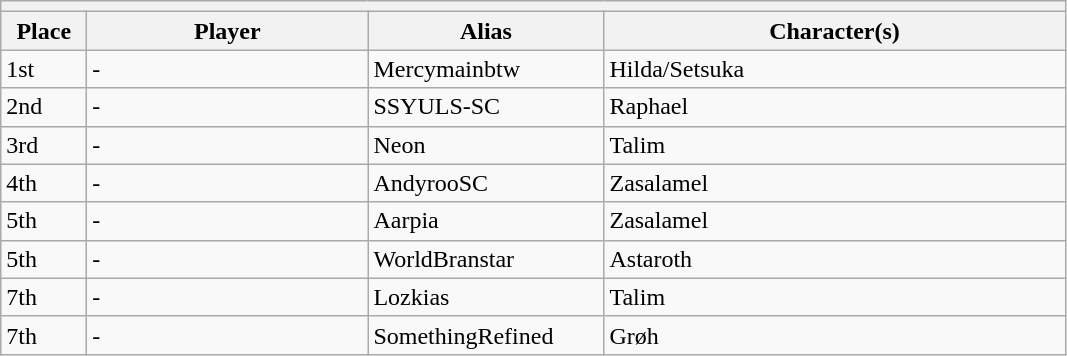<table class="wikitable">
<tr>
<th colspan="4"><em>  </em></th>
</tr>
<tr>
<th style="width:50px;">Place</th>
<th style="width:180px;">Player</th>
<th style="width:150px;">Alias</th>
<th style="width:300px;">Character(s)</th>
</tr>
<tr>
<td>1st</td>
<td> -</td>
<td>Mercymainbtw</td>
<td>Hilda/Setsuka</td>
</tr>
<tr>
<td>2nd</td>
<td> -</td>
<td>SSYULS-SC</td>
<td>Raphael</td>
</tr>
<tr>
<td>3rd</td>
<td> -</td>
<td>Neon</td>
<td>Talim</td>
</tr>
<tr>
<td>4th</td>
<td> -</td>
<td>AndyrooSC</td>
<td>Zasalamel</td>
</tr>
<tr>
<td>5th</td>
<td> -</td>
<td>Aarpia</td>
<td>Zasalamel</td>
</tr>
<tr>
<td>5th</td>
<td> -</td>
<td>WorldBranstar</td>
<td>Astaroth</td>
</tr>
<tr>
<td>7th</td>
<td> -</td>
<td>Lozkias</td>
<td>Talim</td>
</tr>
<tr>
<td>7th</td>
<td> -</td>
<td>SomethingRefined</td>
<td>Grøh</td>
</tr>
</table>
